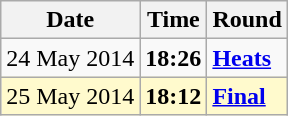<table class="wikitable">
<tr>
<th>Date</th>
<th>Time</th>
<th>Round</th>
</tr>
<tr>
<td>24 May 2014</td>
<td><strong>18:26</strong></td>
<td><strong><a href='#'>Heats</a></strong></td>
</tr>
<tr style=background:lemonchiffon>
<td>25 May 2014</td>
<td><strong>18:12</strong></td>
<td><strong><a href='#'>Final</a></strong></td>
</tr>
</table>
